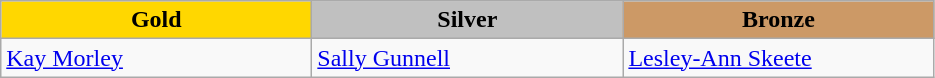<table class="wikitable" style="text-align:left">
<tr align="center">
<td width=200 bgcolor=gold><strong>Gold</strong></td>
<td width=200 bgcolor=silver><strong>Silver</strong></td>
<td width=200 bgcolor=CC9966><strong>Bronze</strong></td>
</tr>
<tr>
<td><a href='#'>Kay Morley</a><br><em></em></td>
<td><a href='#'>Sally Gunnell</a><br><em></em></td>
<td><a href='#'>Lesley-Ann Skeete</a><br><em></em></td>
</tr>
</table>
